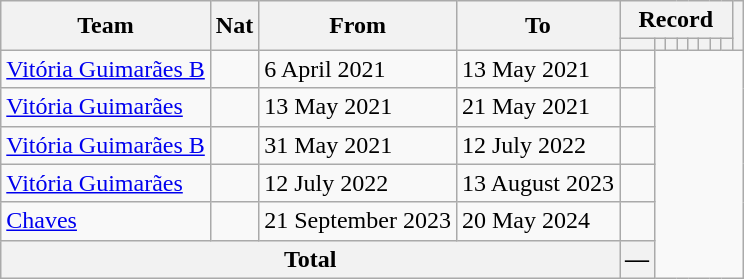<table class="wikitable" style="text-align: center">
<tr>
<th rowspan="2">Team</th>
<th rowspan="2">Nat</th>
<th rowspan="2">From</th>
<th rowspan="2">To</th>
<th colspan="8">Record</th>
<th rowspan=2></th>
</tr>
<tr>
<th></th>
<th></th>
<th></th>
<th></th>
<th></th>
<th></th>
<th></th>
<th></th>
</tr>
<tr>
<td align=left><a href='#'>Vitória Guimarães B</a></td>
<td></td>
<td align=left>6 April 2021</td>
<td align=left>13 May 2021<br></td>
<td></td>
</tr>
<tr>
<td align=left><a href='#'>Vitória Guimarães</a></td>
<td></td>
<td align=left>13 May 2021</td>
<td align=left>21 May 2021<br></td>
<td></td>
</tr>
<tr>
<td align=left><a href='#'>Vitória Guimarães B</a></td>
<td></td>
<td align=left>31 May 2021</td>
<td align=left>12 July 2022<br></td>
<td></td>
</tr>
<tr>
<td align=left><a href='#'>Vitória Guimarães</a></td>
<td></td>
<td align=left>12 July 2022</td>
<td align=left>13 August 2023<br></td>
<td></td>
</tr>
<tr>
<td align="left"><a href='#'>Chaves</a></td>
<td></td>
<td align="left">21 September 2023</td>
<td align="left">20 May 2024<br></td>
<td></td>
</tr>
<tr>
<th colspan="4">Total<br></th>
<th>—</th>
</tr>
</table>
